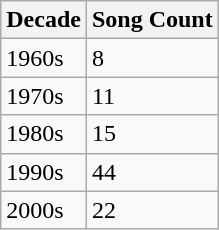<table class="wikitable">
<tr>
<th>Decade</th>
<th>Song Count</th>
</tr>
<tr>
<td>1960s</td>
<td>8</td>
</tr>
<tr>
<td>1970s</td>
<td>11</td>
</tr>
<tr>
<td>1980s</td>
<td>15</td>
</tr>
<tr>
<td>1990s</td>
<td>44</td>
</tr>
<tr>
<td>2000s</td>
<td>22</td>
</tr>
</table>
